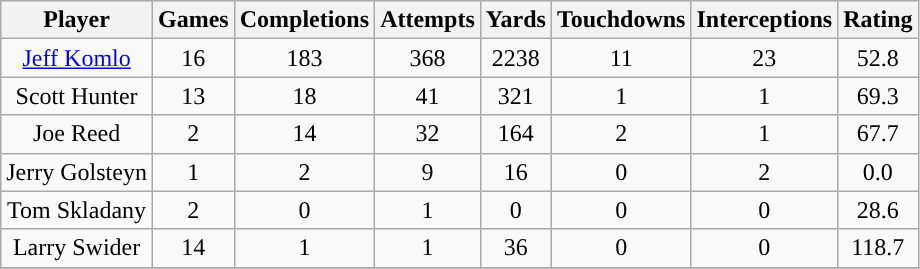<table class="wikitable" style="text-align:center">
<tr>
<th>Player</th>
<th>Games</th>
<th>Completions</th>
<th>Attempts</th>
<th>Yards</th>
<th>Touchdowns</th>
<th>Interceptions</th>
<th>Rating</th>
</tr>
<tr>
<td><a href='#'>Jeff Komlo</a></td>
<td>16</td>
<td>183</td>
<td>368</td>
<td>2238</td>
<td>11</td>
<td>23</td>
<td>52.8</td>
</tr>
<tr>
<td>Scott Hunter</td>
<td>13</td>
<td>18</td>
<td>41</td>
<td>321</td>
<td>1</td>
<td>1</td>
<td>69.3</td>
</tr>
<tr>
<td>Joe Reed</td>
<td>2</td>
<td>14</td>
<td>32</td>
<td>164</td>
<td>2</td>
<td>1</td>
<td>67.7</td>
</tr>
<tr>
<td>Jerry Golsteyn</td>
<td>1</td>
<td>2</td>
<td>9</td>
<td>16</td>
<td>0</td>
<td>2</td>
<td>0.0</td>
</tr>
<tr>
<td>Tom Skladany</td>
<td>2</td>
<td>0</td>
<td>1</td>
<td>0</td>
<td>0</td>
<td>0</td>
<td>28.6</td>
</tr>
<tr>
<td>Larry Swider</td>
<td>14</td>
<td>1</td>
<td>1</td>
<td>36</td>
<td>0</td>
<td>0</td>
<td>118.7</td>
</tr>
<tr>
</tr>
</table>
